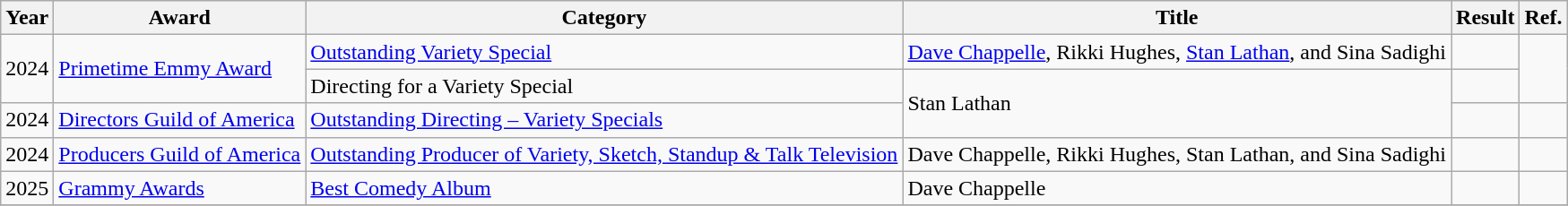<table class="wikitable">
<tr>
<th>Year</th>
<th>Award</th>
<th>Category</th>
<th>Title</th>
<th>Result</th>
<th class-unsortable>Ref.</th>
</tr>
<tr>
<td rowspan=2>2024</td>
<td rowspan=2><a href='#'>Primetime Emmy Award</a></td>
<td><a href='#'>Outstanding Variety Special</a></td>
<td><a href='#'>Dave Chappelle</a>, Rikki Hughes, <a href='#'>Stan Lathan</a>, and Sina Sadighi</td>
<td></td>
<td rowspan=2></td>
</tr>
<tr>
<td>Directing for a Variety Special</td>
<td rowspan=2>Stan Lathan</td>
<td></td>
</tr>
<tr>
<td>2024</td>
<td><a href='#'>Directors Guild of America</a></td>
<td><a href='#'>Outstanding Directing – Variety Specials</a></td>
<td></td>
<td></td>
</tr>
<tr>
<td>2024</td>
<td><a href='#'>Producers Guild of America</a></td>
<td><a href='#'>Outstanding Producer of Variety, Sketch, Standup & Talk Television</a></td>
<td>Dave Chappelle, Rikki Hughes, Stan Lathan, and Sina Sadighi</td>
<td></td>
<td></td>
</tr>
<tr>
<td>2025</td>
<td><a href='#'>Grammy Awards</a></td>
<td><a href='#'>Best Comedy Album</a></td>
<td>Dave Chappelle</td>
<td></td>
<td></td>
</tr>
<tr>
</tr>
</table>
